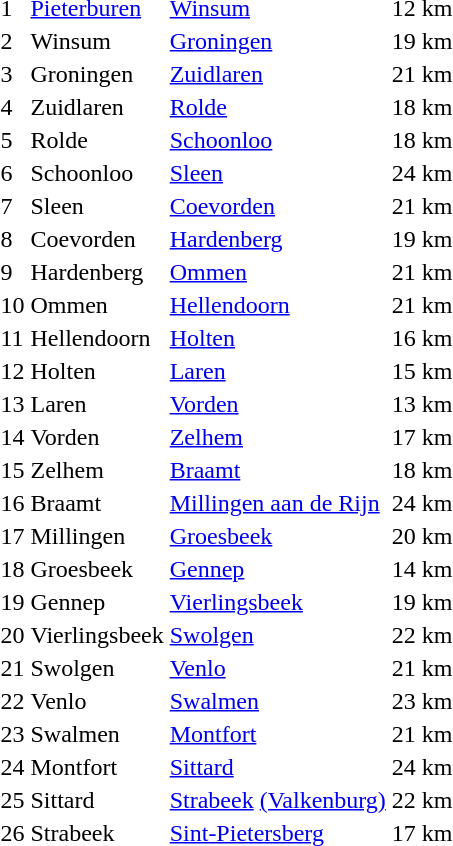<table>
<tr>
<td>1</td>
<td><a href='#'>Pieterburen</a></td>
<td><a href='#'>Winsum</a></td>
<td>12 km</td>
</tr>
<tr>
<td>2</td>
<td>Winsum</td>
<td><a href='#'>Groningen</a></td>
<td>19 km</td>
</tr>
<tr>
<td>3</td>
<td>Groningen</td>
<td><a href='#'>Zuidlaren</a></td>
<td>21 km</td>
</tr>
<tr>
<td>4</td>
<td>Zuidlaren</td>
<td><a href='#'>Rolde</a></td>
<td>18 km</td>
</tr>
<tr>
<td>5</td>
<td>Rolde</td>
<td><a href='#'>Schoonloo</a></td>
<td>18 km</td>
</tr>
<tr>
<td>6</td>
<td>Schoonloo</td>
<td><a href='#'>Sleen</a></td>
<td>24 km</td>
</tr>
<tr>
<td>7</td>
<td>Sleen</td>
<td><a href='#'>Coevorden</a></td>
<td>21 km</td>
</tr>
<tr>
<td>8</td>
<td>Coevorden</td>
<td><a href='#'>Hardenberg</a></td>
<td>19 km</td>
</tr>
<tr>
<td>9</td>
<td>Hardenberg</td>
<td><a href='#'>Ommen</a></td>
<td>21 km</td>
</tr>
<tr>
<td>10</td>
<td>Ommen</td>
<td><a href='#'>Hellendoorn</a></td>
<td>21 km</td>
</tr>
<tr>
<td>11</td>
<td>Hellendoorn</td>
<td><a href='#'>Holten</a></td>
<td>16 km</td>
</tr>
<tr>
<td>12</td>
<td>Holten</td>
<td><a href='#'>Laren</a></td>
<td>15 km</td>
</tr>
<tr>
<td>13</td>
<td>Laren</td>
<td><a href='#'>Vorden</a></td>
<td>13 km</td>
</tr>
<tr>
<td>14</td>
<td>Vorden</td>
<td><a href='#'>Zelhem</a></td>
<td>17 km</td>
</tr>
<tr>
<td>15</td>
<td>Zelhem</td>
<td><a href='#'>Braamt</a></td>
<td>18 km</td>
</tr>
<tr>
<td>16</td>
<td>Braamt</td>
<td><a href='#'>Millingen aan de Rijn</a></td>
<td>24 km</td>
</tr>
<tr>
<td>17</td>
<td>Millingen</td>
<td><a href='#'>Groesbeek</a></td>
<td>20 km</td>
</tr>
<tr>
<td>18</td>
<td>Groesbeek</td>
<td><a href='#'>Gennep</a></td>
<td>14 km</td>
</tr>
<tr>
<td>19</td>
<td>Gennep</td>
<td><a href='#'>Vierlingsbeek</a></td>
<td>19 km</td>
</tr>
<tr>
<td>20</td>
<td>Vierlingsbeek</td>
<td><a href='#'>Swolgen</a></td>
<td>22 km</td>
</tr>
<tr>
<td>21</td>
<td>Swolgen</td>
<td><a href='#'>Venlo</a></td>
<td>21 km</td>
</tr>
<tr>
<td>22</td>
<td>Venlo</td>
<td><a href='#'>Swalmen</a></td>
<td>23 km</td>
</tr>
<tr>
<td>23</td>
<td>Swalmen</td>
<td><a href='#'>Montfort</a></td>
<td>21 km</td>
</tr>
<tr>
<td>24</td>
<td>Montfort</td>
<td><a href='#'>Sittard</a></td>
<td>24 km</td>
</tr>
<tr>
<td>25</td>
<td>Sittard</td>
<td><a href='#'>Strabeek</a> <a href='#'>(Valkenburg)</a></td>
<td>22 km</td>
</tr>
<tr>
<td>26</td>
<td>Strabeek</td>
<td><a href='#'>Sint-Pietersberg</a></td>
<td>17 km</td>
</tr>
</table>
